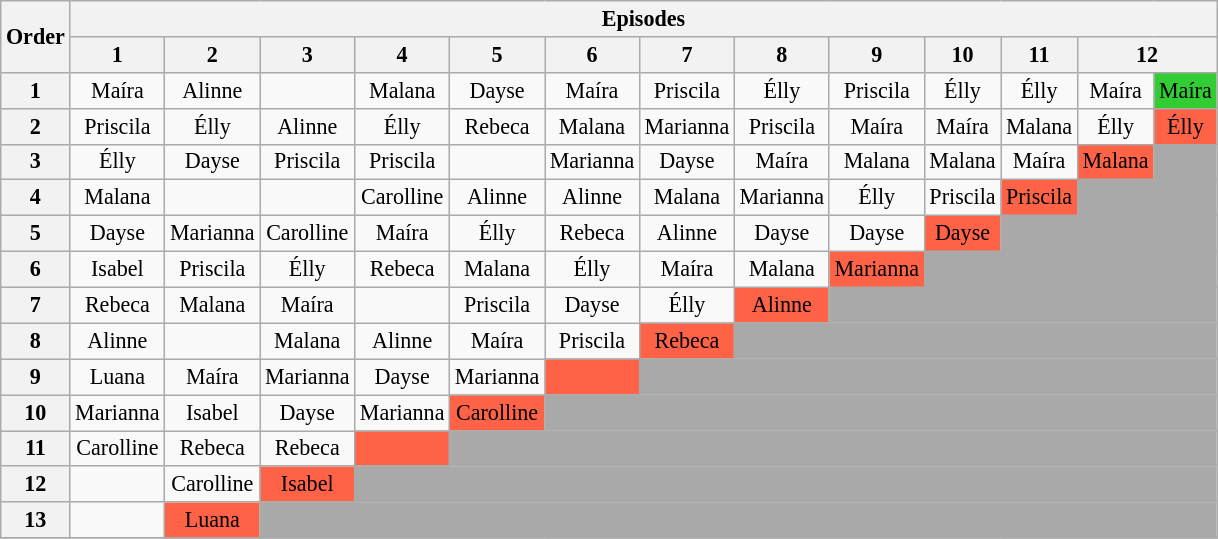<table class="wikitable" style="text-align:center; font-size:92%">
<tr>
<th rowspan=2>Order</th>
<th colspan=13>Episodes</th>
</tr>
<tr>
<th>1</th>
<th>2</th>
<th>3</th>
<th>4</th>
<th>5</th>
<th>6</th>
<th>7</th>
<th>8</th>
<th>9</th>
<th>10</th>
<th>11</th>
<th colspan=2>12</th>
</tr>
<tr>
<th>1</th>
<td>Maíra</td>
<td>Alinne</td>
<td></td>
<td>Malana</td>
<td>Dayse</td>
<td>Maíra</td>
<td>Priscila</td>
<td>Élly</td>
<td>Priscila</td>
<td>Élly</td>
<td>Élly</td>
<td>Maíra</td>
<td bgcolor="limegreen">Maíra</td>
</tr>
<tr>
<th>2</th>
<td>Priscila</td>
<td>Élly</td>
<td>Alinne</td>
<td>Élly</td>
<td>Rebeca</td>
<td>Malana</td>
<td>Marianna</td>
<td>Priscila</td>
<td>Maíra</td>
<td>Maíra</td>
<td>Malana</td>
<td>Élly</td>
<td bgcolor="tomato">Élly</td>
</tr>
<tr>
<th>3</th>
<td>Élly</td>
<td>Dayse</td>
<td>Priscila</td>
<td>Priscila</td>
<td></td>
<td>Marianna</td>
<td>Dayse</td>
<td>Maíra</td>
<td>Malana</td>
<td>Malana</td>
<td>Maíra</td>
<td bgcolor="tomato">Malana</td>
<td bgcolor="darkgray"></td>
</tr>
<tr>
<th>4</th>
<td>Malana</td>
<td></td>
<td></td>
<td>Carolline</td>
<td>Alinne</td>
<td>Alinne</td>
<td>Malana</td>
<td>Marianna</td>
<td>Élly</td>
<td>Priscila</td>
<td bgcolor="tomato">Priscila</td>
<td colspan=2 bgcolor="darkgray"></td>
</tr>
<tr>
<th>5</th>
<td>Dayse</td>
<td>Marianna</td>
<td>Carolline</td>
<td>Maíra</td>
<td>Élly</td>
<td>Rebeca</td>
<td>Alinne</td>
<td>Dayse</td>
<td>Dayse</td>
<td bgcolor="tomato">Dayse</td>
<td colspan=3 bgcolor="darkgray"></td>
</tr>
<tr>
<th>6</th>
<td>Isabel</td>
<td>Priscila</td>
<td>Élly</td>
<td>Rebeca</td>
<td>Malana</td>
<td>Élly</td>
<td>Maíra</td>
<td>Malana</td>
<td bgcolor="tomato">Marianna</td>
<td colspan=4 bgcolor="darkgray"></td>
</tr>
<tr>
<th>7</th>
<td>Rebeca</td>
<td>Malana</td>
<td>Maíra</td>
<td></td>
<td>Priscila</td>
<td>Dayse</td>
<td>Élly</td>
<td bgcolor="tomato">Alinne</td>
<td colspan=5 bgcolor="darkgray"></td>
</tr>
<tr>
<th>8</th>
<td>Alinne</td>
<td></td>
<td>Malana</td>
<td>Alinne</td>
<td>Maíra</td>
<td>Priscila</td>
<td bgcolor="tomato">Rebeca</td>
<td colspan=6 bgcolor="darkgray"></td>
</tr>
<tr>
<th>9</th>
<td>Luana</td>
<td>Maíra</td>
<td>Marianna</td>
<td>Dayse</td>
<td>Marianna</td>
<td bgcolor="tomato"></td>
<td colspan=7 bgcolor="darkgray"></td>
</tr>
<tr>
<th>10</th>
<td>Marianna</td>
<td>Isabel</td>
<td>Dayse</td>
<td>Marianna</td>
<td bgcolor="tomato">Carolline</td>
<td colspan=9 bgcolor="darkgray"></td>
</tr>
<tr>
<th>11</th>
<td>Carolline</td>
<td>Rebeca</td>
<td>Rebeca</td>
<td bgcolor="tomato"></td>
<td colspan=9 bgcolor="darkgray"></td>
</tr>
<tr>
<th>12</th>
<td></td>
<td>Carolline</td>
<td bgcolor="tomato">Isabel</td>
<td colspan=10 bgcolor="darkgray"></td>
</tr>
<tr>
<th>13</th>
<td></td>
<td bgcolor="tomato">Luana</td>
<td colspan=11 bgcolor="darkgray"></td>
</tr>
<tr>
</tr>
</table>
